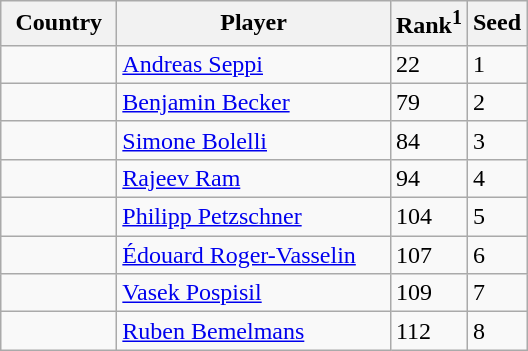<table class="sortable wikitable">
<tr>
<th width="70">Country</th>
<th width="175">Player</th>
<th>Rank<sup>1</sup></th>
<th>Seed</th>
</tr>
<tr>
<td></td>
<td><a href='#'>Andreas Seppi</a></td>
<td>22</td>
<td>1</td>
</tr>
<tr>
<td></td>
<td><a href='#'>Benjamin Becker</a></td>
<td>79</td>
<td>2</td>
</tr>
<tr>
<td></td>
<td><a href='#'>Simone Bolelli</a></td>
<td>84</td>
<td>3</td>
</tr>
<tr>
<td></td>
<td><a href='#'>Rajeev Ram</a></td>
<td>94</td>
<td>4</td>
</tr>
<tr>
<td></td>
<td><a href='#'>Philipp Petzschner</a></td>
<td>104</td>
<td>5</td>
</tr>
<tr>
<td></td>
<td><a href='#'>Édouard Roger-Vasselin</a></td>
<td>107</td>
<td>6</td>
</tr>
<tr>
<td></td>
<td><a href='#'>Vasek Pospisil</a></td>
<td>109</td>
<td>7</td>
</tr>
<tr>
<td></td>
<td><a href='#'>Ruben Bemelmans</a></td>
<td>112</td>
<td>8</td>
</tr>
</table>
